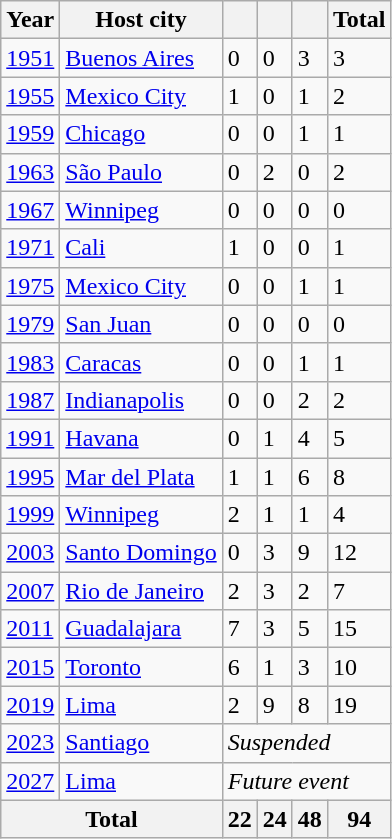<table class="wikitable sortable">
<tr>
<th>Year</th>
<th>Host city</th>
<th></th>
<th></th>
<th></th>
<th>Total</th>
</tr>
<tr>
<td><a href='#'>1951</a></td>
<td><a href='#'>Buenos Aires</a></td>
<td>0</td>
<td>0</td>
<td>3</td>
<td>3</td>
</tr>
<tr>
<td><a href='#'>1955</a></td>
<td><a href='#'>Mexico City</a></td>
<td>1</td>
<td>0</td>
<td>1</td>
<td>2</td>
</tr>
<tr>
<td><a href='#'>1959</a></td>
<td><a href='#'>Chicago</a></td>
<td>0</td>
<td>0</td>
<td>1</td>
<td>1</td>
</tr>
<tr>
<td><a href='#'>1963</a></td>
<td><a href='#'>São Paulo</a></td>
<td>0</td>
<td>2</td>
<td>0</td>
<td>2</td>
</tr>
<tr>
<td><a href='#'>1967</a></td>
<td><a href='#'>Winnipeg</a></td>
<td>0</td>
<td>0</td>
<td>0</td>
<td>0</td>
</tr>
<tr>
<td><a href='#'>1971</a></td>
<td><a href='#'>Cali</a></td>
<td>1</td>
<td>0</td>
<td>0</td>
<td>1</td>
</tr>
<tr>
<td><a href='#'>1975</a></td>
<td><a href='#'>Mexico City</a></td>
<td>0</td>
<td>0</td>
<td>1</td>
<td>1</td>
</tr>
<tr>
<td><a href='#'>1979</a></td>
<td><a href='#'>San Juan</a></td>
<td>0</td>
<td>0</td>
<td>0</td>
<td>0</td>
</tr>
<tr>
<td><a href='#'>1983</a></td>
<td><a href='#'>Caracas</a></td>
<td>0</td>
<td>0</td>
<td>1</td>
<td>1</td>
</tr>
<tr>
<td><a href='#'>1987</a></td>
<td><a href='#'>Indianapolis</a></td>
<td>0</td>
<td>0</td>
<td>2</td>
<td>2</td>
</tr>
<tr>
<td><a href='#'>1991</a></td>
<td><a href='#'>Havana</a></td>
<td>0</td>
<td>1</td>
<td>4</td>
<td>5</td>
</tr>
<tr>
<td><a href='#'>1995</a></td>
<td><a href='#'>Mar del Plata</a></td>
<td>1</td>
<td>1</td>
<td>6</td>
<td>8</td>
</tr>
<tr>
<td><a href='#'>1999</a></td>
<td><a href='#'>Winnipeg</a></td>
<td>2</td>
<td>1</td>
<td>1</td>
<td>4</td>
</tr>
<tr>
<td><a href='#'>2003</a></td>
<td><a href='#'>Santo Domingo</a></td>
<td>0</td>
<td>3</td>
<td>9</td>
<td>12</td>
</tr>
<tr>
<td><a href='#'>2007</a></td>
<td><a href='#'>Rio de Janeiro</a></td>
<td>2</td>
<td>3</td>
<td>2</td>
<td>7</td>
</tr>
<tr>
<td><a href='#'>2011</a></td>
<td><a href='#'>Guadalajara</a></td>
<td>7</td>
<td>3</td>
<td>5</td>
<td>15</td>
</tr>
<tr>
<td><a href='#'>2015</a></td>
<td><a href='#'>Toronto</a></td>
<td>6</td>
<td>1</td>
<td>3</td>
<td>10</td>
</tr>
<tr>
<td><a href='#'>2019</a></td>
<td><a href='#'>Lima</a></td>
<td>2</td>
<td>9</td>
<td>8</td>
<td>19</td>
</tr>
<tr>
<td><a href='#'>2023</a></td>
<td><a href='#'>Santiago</a></td>
<td colspan=4><em>Suspended</em></td>
</tr>
<tr>
<td><a href='#'>2027</a></td>
<td><a href='#'>Lima</a></td>
<td colspan=4><em>Future event</em></td>
</tr>
<tr>
<th colspan="2">Total</th>
<th>22</th>
<th>24</th>
<th>48</th>
<th>94</th>
</tr>
</table>
